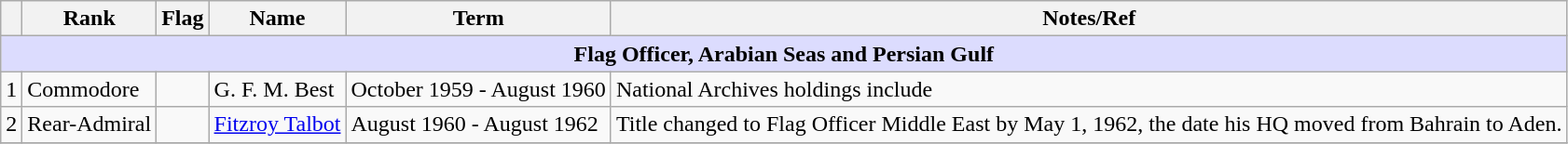<table class="wikitable">
<tr>
<th></th>
<th>Rank</th>
<th>Flag</th>
<th>Name</th>
<th>Term</th>
<th>Notes/Ref</th>
</tr>
<tr>
<td colspan="6" align="center" style="background:#dcdcfe;"><strong>Flag Officer, Arabian Seas and Persian Gulf</strong></td>
</tr>
<tr>
<td>1</td>
<td>Commodore</td>
<td></td>
<td>G. F. M. Best</td>
<td>October 1959 - August 1960</td>
<td> National Archives holdings include </td>
</tr>
<tr>
<td>2</td>
<td>Rear-Admiral</td>
<td></td>
<td><a href='#'>Fitzroy Talbot</a></td>
<td>August 1960 - August 1962</td>
<td> Title changed to Flag Officer Middle East by May 1, 1962, the date his HQ moved from Bahrain to Aden.</td>
</tr>
<tr>
</tr>
</table>
